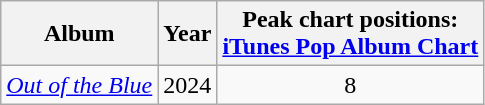<table class="wikitable plainrowheaders" style="text-align:center;">
<tr>
<th>Album</th>
<th>Year</th>
<th>Peak chart positions:<br><a href='#'>iTunes Pop Album Chart</a></th>
</tr>
<tr>
<td><em><a href='#'>Out of the Blue</a></em></td>
<td>2024</td>
<td>8</td>
</tr>
</table>
